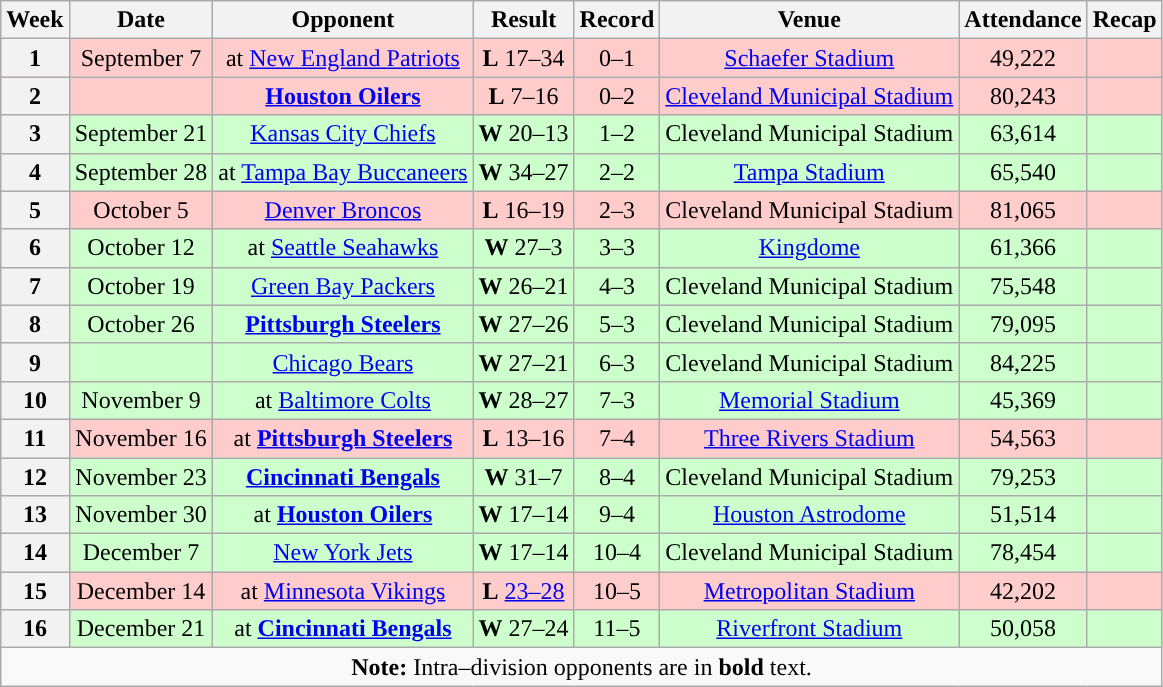<table class="wikitable" style="text-align:center">
<tr>
<th>Week</th>
<th>Date</th>
<th>Opponent</th>
<th>Result</th>
<th>Record</th>
<th>Venue</th>
<th>Attendance</th>
<th>Recap</th>
</tr>
<tr style="background:#fcc">
<th>1</th>
<td>September 7</td>
<td>at <a href='#'>New England Patriots</a></td>
<td><strong>L</strong> 17–34</td>
<td>0–1</td>
<td><a href='#'>Schaefer Stadium</a></td>
<td>49,222</td>
<td></td>
</tr>
<tr style="background:#fcc">
<th>2</th>
<td></td>
<td><strong><a href='#'>Houston Oilers</a></strong></td>
<td><strong>L</strong> 7–16</td>
<td>0–2</td>
<td><a href='#'>Cleveland Municipal Stadium</a></td>
<td>80,243</td>
<td></td>
</tr>
<tr style="background:#cfc">
<th>3</th>
<td>September 21</td>
<td><a href='#'>Kansas City Chiefs</a></td>
<td><strong>W</strong> 20–13</td>
<td>1–2</td>
<td>Cleveland Municipal Stadium</td>
<td>63,614</td>
<td></td>
</tr>
<tr style="background:#cfc">
<th>4</th>
<td>September 28</td>
<td>at <a href='#'>Tampa Bay Buccaneers</a></td>
<td><strong>W</strong> 34–27</td>
<td>2–2</td>
<td><a href='#'>Tampa Stadium</a></td>
<td>65,540</td>
<td></td>
</tr>
<tr style="background:#fcc">
<th>5</th>
<td>October 5</td>
<td><a href='#'>Denver Broncos</a></td>
<td><strong>L</strong> 16–19</td>
<td>2–3</td>
<td>Cleveland Municipal Stadium</td>
<td>81,065</td>
<td></td>
</tr>
<tr style="background:#cfc">
<th>6</th>
<td>October 12</td>
<td>at <a href='#'>Seattle Seahawks</a></td>
<td><strong>W</strong> 27–3</td>
<td>3–3</td>
<td><a href='#'>Kingdome</a></td>
<td>61,366</td>
<td></td>
</tr>
<tr style="background:#cfc">
<th>7</th>
<td>October 19</td>
<td><a href='#'>Green Bay Packers</a></td>
<td><strong>W</strong> 26–21</td>
<td>4–3</td>
<td>Cleveland Municipal Stadium</td>
<td>75,548</td>
<td></td>
</tr>
<tr style="background:#cfc">
<th>8</th>
<td>October 26</td>
<td><strong><a href='#'>Pittsburgh Steelers</a></strong></td>
<td><strong>W</strong> 27–26</td>
<td>5–3</td>
<td>Cleveland Municipal Stadium</td>
<td>79,095</td>
<td></td>
</tr>
<tr style="background:#cfc">
<th>9</th>
<td></td>
<td><a href='#'>Chicago Bears</a></td>
<td><strong>W</strong> 27–21</td>
<td>6–3</td>
<td>Cleveland Municipal Stadium</td>
<td>84,225</td>
<td></td>
</tr>
<tr style="background:#cfc">
<th>10</th>
<td>November 9</td>
<td>at <a href='#'>Baltimore Colts</a></td>
<td><strong>W</strong> 28–27</td>
<td>7–3</td>
<td><a href='#'>Memorial Stadium</a></td>
<td>45,369</td>
<td></td>
</tr>
<tr style="background:#fcc">
<th>11</th>
<td>November 16</td>
<td>at <strong><a href='#'>Pittsburgh Steelers</a></strong></td>
<td><strong>L</strong> 13–16</td>
<td>7–4</td>
<td><a href='#'>Three Rivers Stadium</a></td>
<td>54,563</td>
<td></td>
</tr>
<tr style="background:#cfc">
<th>12</th>
<td>November 23</td>
<td><strong><a href='#'>Cincinnati Bengals</a></strong></td>
<td><strong>W</strong> 31–7</td>
<td>8–4</td>
<td>Cleveland Municipal Stadium</td>
<td>79,253</td>
<td></td>
</tr>
<tr style="background:#cfc">
<th>13</th>
<td>November 30</td>
<td>at <strong><a href='#'>Houston Oilers</a></strong></td>
<td><strong>W</strong> 17–14</td>
<td>9–4</td>
<td><a href='#'>Houston Astrodome</a></td>
<td>51,514</td>
<td></td>
</tr>
<tr style="background:#cfc">
<th>14</th>
<td>December 7</td>
<td><a href='#'>New York Jets</a></td>
<td><strong>W</strong> 17–14</td>
<td>10–4</td>
<td>Cleveland Municipal Stadium</td>
<td>78,454</td>
<td></td>
</tr>
<tr style="background:#fcc">
<th>15</th>
<td>December 14</td>
<td>at <a href='#'>Minnesota Vikings</a></td>
<td><strong>L</strong> <a href='#'>23–28</a></td>
<td>10–5</td>
<td><a href='#'>Metropolitan Stadium</a></td>
<td>42,202</td>
<td></td>
</tr>
<tr style="background:#cfc">
<th>16</th>
<td>December 21</td>
<td>at <strong><a href='#'>Cincinnati Bengals</a></strong></td>
<td><strong>W</strong> 27–24</td>
<td>11–5</td>
<td><a href='#'>Riverfront Stadium</a></td>
<td>50,058</td>
<td></td>
</tr>
<tr>
<td colspan="8"><strong>Note:</strong> Intra–division opponents are in <strong>bold</strong> text.</td>
</tr>
</table>
